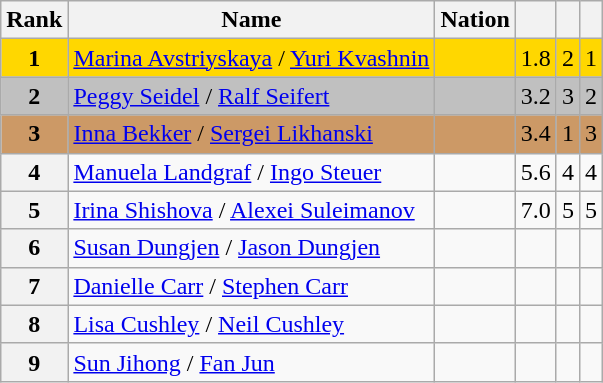<table class="wikitable sortable">
<tr>
<th>Rank</th>
<th>Name</th>
<th>Nation</th>
<th></th>
<th></th>
<th></th>
</tr>
<tr bgcolor=gold>
<td align=center><strong>1</strong></td>
<td><a href='#'>Marina Avstriyskaya</a> / <a href='#'>Yuri Kvashnin</a></td>
<td></td>
<td>1.8</td>
<td>2</td>
<td>1</td>
</tr>
<tr bgcolor=silver>
<td align=center><strong>2</strong></td>
<td><a href='#'>Peggy Seidel</a> / <a href='#'>Ralf Seifert</a></td>
<td></td>
<td>3.2</td>
<td>3</td>
<td>2</td>
</tr>
<tr bgcolor=cc9966>
<td align=center><strong>3</strong></td>
<td><a href='#'>Inna Bekker</a> / <a href='#'>Sergei Likhanski</a></td>
<td></td>
<td>3.4</td>
<td>1</td>
<td>3</td>
</tr>
<tr>
<th>4</th>
<td><a href='#'>Manuela Landgraf</a> / <a href='#'>Ingo Steuer</a></td>
<td></td>
<td>5.6</td>
<td>4</td>
<td>4</td>
</tr>
<tr>
<th>5</th>
<td><a href='#'>Irina Shishova</a> / <a href='#'>Alexei Suleimanov</a></td>
<td></td>
<td>7.0</td>
<td>5</td>
<td>5</td>
</tr>
<tr>
<th>6</th>
<td><a href='#'>Susan Dungjen</a> / <a href='#'>Jason Dungjen</a></td>
<td></td>
<td></td>
<td></td>
<td></td>
</tr>
<tr>
<th>7</th>
<td><a href='#'>Danielle Carr</a> / <a href='#'>Stephen Carr</a></td>
<td></td>
<td></td>
<td></td>
<td></td>
</tr>
<tr>
<th>8</th>
<td><a href='#'>Lisa Cushley</a> / <a href='#'>Neil Cushley</a></td>
<td></td>
<td></td>
<td></td>
<td></td>
</tr>
<tr>
<th>9</th>
<td><a href='#'>Sun Jihong</a> / <a href='#'>Fan Jun</a></td>
<td></td>
<td></td>
<td></td>
<td></td>
</tr>
</table>
